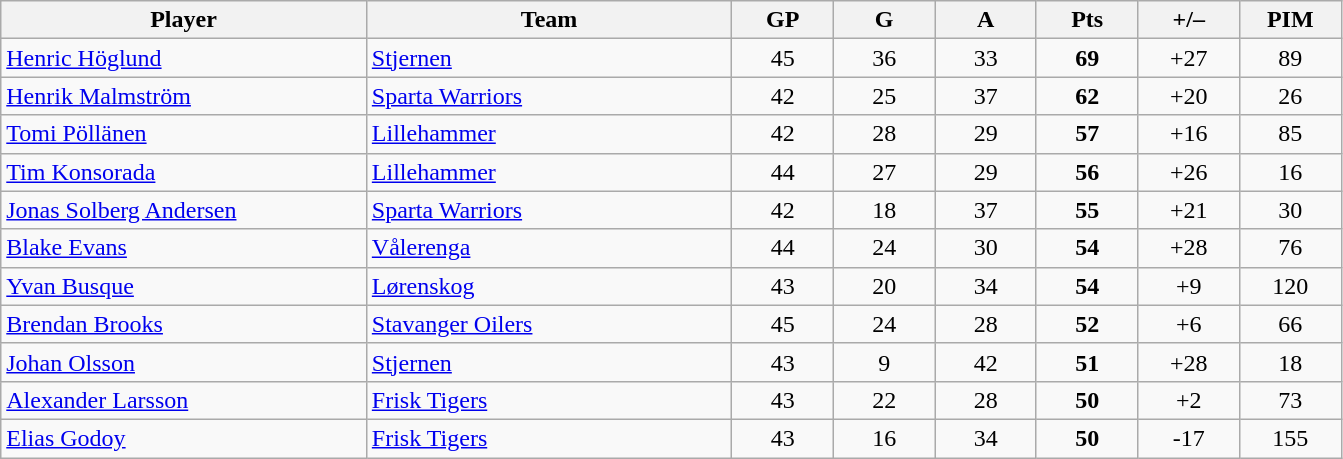<table class="wikitable sortable" style="text-align:center">
<tr>
<th bgcolor="#DDDDFF" width="18%">Player</th>
<th bgcolor="#DDDDFF" width="18%">Team</th>
<th bgcolor="#DDDDFF" width="5%">GP</th>
<th bgcolor="#DDDDFF" width="5%">G</th>
<th bgcolor="#DDDDFF" width="5%">A</th>
<th bgcolor="#DDDDFF" width="5%">Pts</th>
<th bgcolor="#DDDDFF" width="5%">+/–</th>
<th bgcolor="#DDDDFF" width="5%">PIM</th>
</tr>
<tr>
<td align=left> <a href='#'>Henric Höglund</a></td>
<td align=left><a href='#'>Stjernen</a></td>
<td>45</td>
<td>36</td>
<td>33</td>
<td><strong>69</strong></td>
<td>+27</td>
<td>89</td>
</tr>
<tr>
<td align=left> <a href='#'>Henrik Malmström</a></td>
<td align=left><a href='#'>Sparta Warriors</a></td>
<td>42</td>
<td>25</td>
<td>37</td>
<td><strong>62</strong></td>
<td>+20</td>
<td>26</td>
</tr>
<tr>
<td align=left> <a href='#'>Tomi Pöllänen</a></td>
<td align=left><a href='#'>Lillehammer</a></td>
<td>42</td>
<td>28</td>
<td>29</td>
<td><strong>57</strong></td>
<td>+16</td>
<td>85</td>
</tr>
<tr>
<td align=left> <a href='#'>Tim Konsorada</a></td>
<td align=left><a href='#'>Lillehammer</a></td>
<td>44</td>
<td>27</td>
<td>29</td>
<td><strong>56</strong></td>
<td>+26</td>
<td>16</td>
</tr>
<tr>
<td align=left> <a href='#'>Jonas Solberg Andersen</a></td>
<td align=left><a href='#'>Sparta Warriors</a></td>
<td>42</td>
<td>18</td>
<td>37</td>
<td><strong>55</strong></td>
<td>+21</td>
<td>30</td>
</tr>
<tr>
<td align=left> <a href='#'>Blake Evans</a></td>
<td align=left><a href='#'>Vålerenga</a></td>
<td>44</td>
<td>24</td>
<td>30</td>
<td><strong>54</strong></td>
<td>+28</td>
<td>76</td>
</tr>
<tr>
<td align=left> <a href='#'>Yvan Busque</a></td>
<td align=left><a href='#'>Lørenskog</a></td>
<td>43</td>
<td>20</td>
<td>34</td>
<td><strong>54</strong></td>
<td>+9</td>
<td>120</td>
</tr>
<tr>
<td align=left> <a href='#'>Brendan Brooks</a></td>
<td align=left><a href='#'>Stavanger Oilers</a></td>
<td>45</td>
<td>24</td>
<td>28</td>
<td><strong>52</strong></td>
<td>+6</td>
<td>66</td>
</tr>
<tr>
<td align=left> <a href='#'>Johan Olsson</a></td>
<td align=left><a href='#'>Stjernen</a></td>
<td>43</td>
<td>9</td>
<td>42</td>
<td><strong>51</strong></td>
<td>+28</td>
<td>18</td>
</tr>
<tr>
<td align=left> <a href='#'>Alexander Larsson</a></td>
<td align=left><a href='#'>Frisk Tigers</a></td>
<td>43</td>
<td>22</td>
<td>28</td>
<td><strong>50</strong></td>
<td>+2</td>
<td>73</td>
</tr>
<tr>
<td align=left> <a href='#'>Elias Godoy</a></td>
<td align=left><a href='#'>Frisk Tigers</a></td>
<td>43</td>
<td>16</td>
<td>34</td>
<td><strong>50</strong></td>
<td>-17</td>
<td>155</td>
</tr>
</table>
